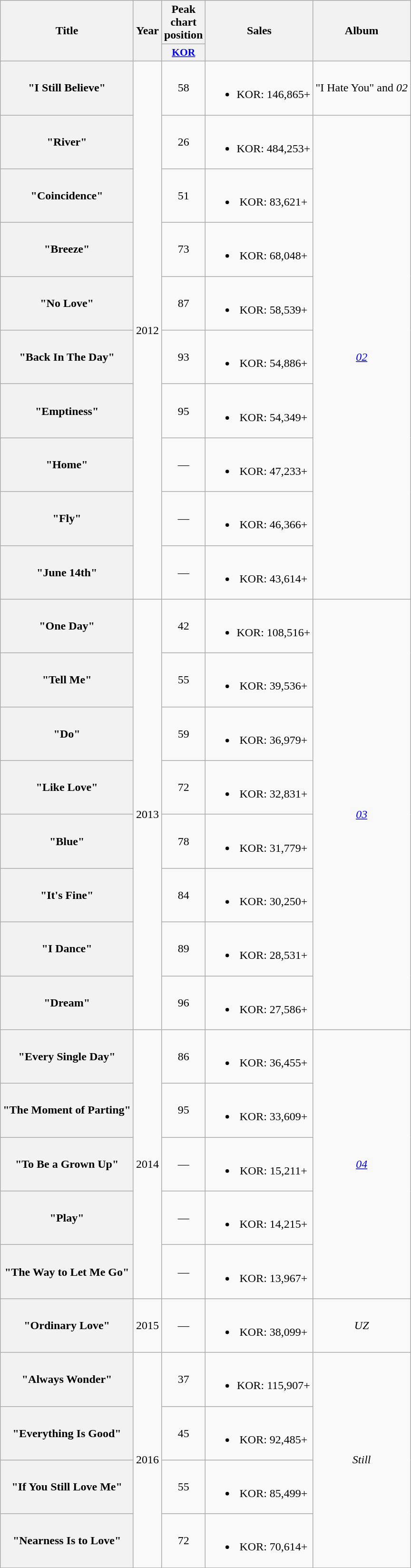<table class="wikitable plainrowheaders" style="text-align:center">
<tr>
<th scope="col" rowspan="2">Title</th>
<th scope="col" rowspan="2">Year</th>
<th scope="col">Peak<br>chart<br>position</th>
<th scope="col" rowspan="2">Sales</th>
<th scope="col" rowspan="2">Album</th>
</tr>
<tr>
<th scope="col" style="width:2.5em;font-size:90%;"><a href='#'>KOR</a><br></th>
</tr>
<tr>
<th scope="row">"I Still Believe" </th>
<td rowspan="10">2012</td>
<td>58</td>
<td><br><ul><li>KOR: 146,865+</li></ul></td>
<td>"I Hate You" and <em>02</em></td>
</tr>
<tr>
<th scope="row">"River"</th>
<td>26</td>
<td><br><ul><li>KOR: 484,253+</li></ul></td>
<td rowspan="9"><em><a href='#'>02</a></em></td>
</tr>
<tr>
<th scope="row">"Coincidence" </th>
<td>51</td>
<td><br><ul><li>KOR: 83,621+</li></ul></td>
</tr>
<tr>
<th scope="row">"Breeze"</th>
<td>73</td>
<td><br><ul><li>KOR: 68,048+</li></ul></td>
</tr>
<tr>
<th scope="row">"No Love"</th>
<td>87</td>
<td><br><ul><li>KOR: 58,539+</li></ul></td>
</tr>
<tr>
<th scope="row">"Back In The Day"</th>
<td>93</td>
<td><br><ul><li>KOR: 54,886+</li></ul></td>
</tr>
<tr>
<th scope="row">"Emptiness" </th>
<td>95</td>
<td><br><ul><li>KOR: 54,349+</li></ul></td>
</tr>
<tr>
<th scope="row">"Home" </th>
<td>—</td>
<td><br><ul><li>KOR: 47,233+</li></ul></td>
</tr>
<tr>
<th scope="row">"Fly" </th>
<td>—</td>
<td><br><ul><li>KOR: 46,366+</li></ul></td>
</tr>
<tr>
<th scope="row">"June 14th" </th>
<td>—</td>
<td><br><ul><li>KOR: 43,614+</li></ul></td>
</tr>
<tr>
<th scope="row">"One Day" </th>
<td rowspan="8">2013</td>
<td>42</td>
<td><br><ul><li>KOR: 108,516+</li></ul></td>
<td rowspan="8"><em><a href='#'>03</a></em></td>
</tr>
<tr>
<th scope="row">"Tell Me" </th>
<td>55</td>
<td><br><ul><li>KOR: 39,536+</li></ul></td>
</tr>
<tr>
<th scope="row">"Do"</th>
<td>59</td>
<td><br><ul><li>KOR: 36,979+</li></ul></td>
</tr>
<tr>
<th scope="row">"Like Love"</th>
<td>72</td>
<td><br><ul><li>KOR: 32,831+</li></ul></td>
</tr>
<tr>
<th scope="row">"Blue" </th>
<td>78</td>
<td><br><ul><li>KOR: 31,779+</li></ul></td>
</tr>
<tr>
<th scope="row">"It's Fine" </th>
<td>84</td>
<td><br><ul><li>KOR: 30,250+</li></ul></td>
</tr>
<tr>
<th scope="row">"I Dance" </th>
<td>89</td>
<td><br><ul><li>KOR: 28,531+</li></ul></td>
</tr>
<tr>
<th scope="row">"Dream" </th>
<td>96</td>
<td><br><ul><li>KOR: 27,586+</li></ul></td>
</tr>
<tr>
<th scope="row">"Every Single Day" </th>
<td rowspan=5>2014</td>
<td>86</td>
<td><br><ul><li>KOR: 36,455+</li></ul></td>
<td rowspan=5><em><a href='#'>04</a></em></td>
</tr>
<tr>
<th scope="row">"The Moment of Parting" </th>
<td>95</td>
<td><br><ul><li>KOR: 33,609+</li></ul></td>
</tr>
<tr>
<th scope="row">"To Be a Grown Up" </th>
<td>—</td>
<td><br><ul><li>KOR: 15,211+</li></ul></td>
</tr>
<tr>
<th scope="row">"Play"</th>
<td>—</td>
<td><br><ul><li>KOR: 14,215+</li></ul></td>
</tr>
<tr>
<th scope="row">"The Way to Let Me Go" </th>
<td>—</td>
<td><br><ul><li>KOR: 13,967+</li></ul></td>
</tr>
<tr>
<th scope="row">"Ordinary Love" </th>
<td>2015</td>
<td>—</td>
<td><br><ul><li>KOR: 38,099+</li></ul></td>
<td><em>UZ</em></td>
</tr>
<tr>
<th scope="row">"Always Wonder" </th>
<td rowspan=4>2016</td>
<td>37</td>
<td><br><ul><li>KOR: 115,907+</li></ul></td>
<td rowspan=4><em>Still</em></td>
</tr>
<tr>
<th scope="row">"Everything Is Good" </th>
<td>45</td>
<td><br><ul><li>KOR: 92,485+</li></ul></td>
</tr>
<tr>
<th scope="row">"If You Still Love Me" </th>
<td>55</td>
<td><br><ul><li>KOR: 85,499+</li></ul></td>
</tr>
<tr>
<th scope="row">"Nearness Is to Love"</th>
<td>72</td>
<td><br><ul><li>KOR: 70,614+</li></ul></td>
</tr>
</table>
